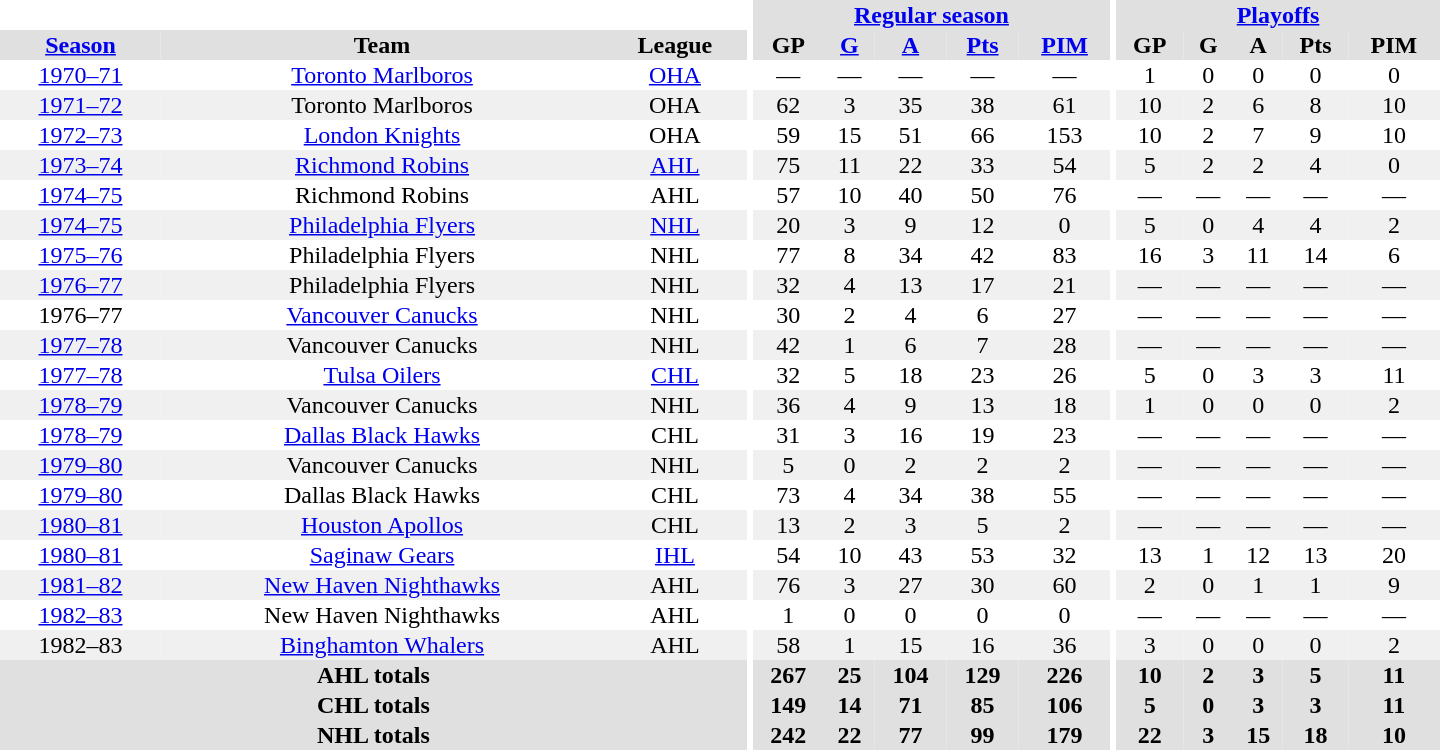<table border="0" cellpadding="1" cellspacing="0" style="text-align:center; width:60em">
<tr bgcolor="#e0e0e0">
<th colspan="3" bgcolor="#ffffff"></th>
<th rowspan="100" bgcolor="#ffffff"></th>
<th colspan="5"><a href='#'>Regular season</a></th>
<th rowspan="100" bgcolor="#ffffff"></th>
<th colspan="5"><a href='#'>Playoffs</a></th>
</tr>
<tr bgcolor="#e0e0e0">
<th><a href='#'>Season</a></th>
<th>Team</th>
<th>League</th>
<th>GP</th>
<th><a href='#'>G</a></th>
<th><a href='#'>A</a></th>
<th><a href='#'>Pts</a></th>
<th><a href='#'>PIM</a></th>
<th>GP</th>
<th>G</th>
<th>A</th>
<th>Pts</th>
<th>PIM</th>
</tr>
<tr>
<td><a href='#'>1970–71</a></td>
<td><a href='#'>Toronto Marlboros</a></td>
<td><a href='#'>OHA</a></td>
<td>—</td>
<td>—</td>
<td>—</td>
<td>—</td>
<td>—</td>
<td>1</td>
<td>0</td>
<td>0</td>
<td>0</td>
<td>0</td>
</tr>
<tr bgcolor="#f0f0f0">
<td><a href='#'>1971–72</a></td>
<td>Toronto Marlboros</td>
<td>OHA</td>
<td>62</td>
<td>3</td>
<td>35</td>
<td>38</td>
<td>61</td>
<td>10</td>
<td>2</td>
<td>6</td>
<td>8</td>
<td>10</td>
</tr>
<tr>
<td><a href='#'>1972–73</a></td>
<td><a href='#'>London Knights</a></td>
<td>OHA</td>
<td>59</td>
<td>15</td>
<td>51</td>
<td>66</td>
<td>153</td>
<td>10</td>
<td>2</td>
<td>7</td>
<td>9</td>
<td>10</td>
</tr>
<tr bgcolor="#f0f0f0">
<td><a href='#'>1973–74</a></td>
<td><a href='#'>Richmond Robins</a></td>
<td><a href='#'>AHL</a></td>
<td>75</td>
<td>11</td>
<td>22</td>
<td>33</td>
<td>54</td>
<td>5</td>
<td>2</td>
<td>2</td>
<td>4</td>
<td>0</td>
</tr>
<tr>
<td><a href='#'>1974–75</a></td>
<td>Richmond Robins</td>
<td>AHL</td>
<td>57</td>
<td>10</td>
<td>40</td>
<td>50</td>
<td>76</td>
<td>—</td>
<td>—</td>
<td>—</td>
<td>—</td>
<td>—</td>
</tr>
<tr bgcolor="#f0f0f0">
<td><a href='#'>1974–75</a></td>
<td><a href='#'>Philadelphia Flyers</a></td>
<td><a href='#'>NHL</a></td>
<td>20</td>
<td>3</td>
<td>9</td>
<td>12</td>
<td>0</td>
<td>5</td>
<td>0</td>
<td>4</td>
<td>4</td>
<td>2</td>
</tr>
<tr>
<td><a href='#'>1975–76</a></td>
<td>Philadelphia Flyers</td>
<td>NHL</td>
<td>77</td>
<td>8</td>
<td>34</td>
<td>42</td>
<td>83</td>
<td>16</td>
<td>3</td>
<td>11</td>
<td>14</td>
<td>6</td>
</tr>
<tr bgcolor="#f0f0f0">
<td><a href='#'>1976–77</a></td>
<td>Philadelphia Flyers</td>
<td>NHL</td>
<td>32</td>
<td>4</td>
<td>13</td>
<td>17</td>
<td>21</td>
<td>—</td>
<td>—</td>
<td>—</td>
<td>—</td>
<td>—</td>
</tr>
<tr>
<td>1976–77</td>
<td><a href='#'>Vancouver Canucks</a></td>
<td>NHL</td>
<td>30</td>
<td>2</td>
<td>4</td>
<td>6</td>
<td>27</td>
<td>—</td>
<td>—</td>
<td>—</td>
<td>—</td>
<td>—</td>
</tr>
<tr bgcolor="#f0f0f0">
<td><a href='#'>1977–78</a></td>
<td>Vancouver Canucks</td>
<td>NHL</td>
<td>42</td>
<td>1</td>
<td>6</td>
<td>7</td>
<td>28</td>
<td>—</td>
<td>—</td>
<td>—</td>
<td>—</td>
<td>—</td>
</tr>
<tr>
<td><a href='#'>1977–78</a></td>
<td><a href='#'>Tulsa Oilers</a></td>
<td><a href='#'>CHL</a></td>
<td>32</td>
<td>5</td>
<td>18</td>
<td>23</td>
<td>26</td>
<td>5</td>
<td>0</td>
<td>3</td>
<td>3</td>
<td>11</td>
</tr>
<tr bgcolor="#f0f0f0">
<td><a href='#'>1978–79</a></td>
<td>Vancouver Canucks</td>
<td>NHL</td>
<td>36</td>
<td>4</td>
<td>9</td>
<td>13</td>
<td>18</td>
<td>1</td>
<td>0</td>
<td>0</td>
<td>0</td>
<td>2</td>
</tr>
<tr>
<td><a href='#'>1978–79</a></td>
<td><a href='#'>Dallas Black Hawks</a></td>
<td>CHL</td>
<td>31</td>
<td>3</td>
<td>16</td>
<td>19</td>
<td>23</td>
<td>—</td>
<td>—</td>
<td>—</td>
<td>—</td>
<td>—</td>
</tr>
<tr bgcolor="#f0f0f0">
<td><a href='#'>1979–80</a></td>
<td>Vancouver Canucks</td>
<td>NHL</td>
<td>5</td>
<td>0</td>
<td>2</td>
<td>2</td>
<td>2</td>
<td>—</td>
<td>—</td>
<td>—</td>
<td>—</td>
<td>—</td>
</tr>
<tr>
<td><a href='#'>1979–80</a></td>
<td>Dallas Black Hawks</td>
<td>CHL</td>
<td>73</td>
<td>4</td>
<td>34</td>
<td>38</td>
<td>55</td>
<td>—</td>
<td>—</td>
<td>—</td>
<td>—</td>
<td>—</td>
</tr>
<tr bgcolor="#f0f0f0">
<td><a href='#'>1980–81</a></td>
<td><a href='#'>Houston Apollos</a></td>
<td>CHL</td>
<td>13</td>
<td>2</td>
<td>3</td>
<td>5</td>
<td>2</td>
<td>—</td>
<td>—</td>
<td>—</td>
<td>—</td>
<td>—</td>
</tr>
<tr>
<td><a href='#'>1980–81</a></td>
<td><a href='#'>Saginaw Gears</a></td>
<td><a href='#'>IHL</a></td>
<td>54</td>
<td>10</td>
<td>43</td>
<td>53</td>
<td>32</td>
<td>13</td>
<td>1</td>
<td>12</td>
<td>13</td>
<td>20</td>
</tr>
<tr bgcolor="#f0f0f0">
<td><a href='#'>1981–82</a></td>
<td><a href='#'>New Haven Nighthawks</a></td>
<td>AHL</td>
<td>76</td>
<td>3</td>
<td>27</td>
<td>30</td>
<td>60</td>
<td>2</td>
<td>0</td>
<td>1</td>
<td>1</td>
<td>9</td>
</tr>
<tr>
<td><a href='#'>1982–83</a></td>
<td>New Haven Nighthawks</td>
<td>AHL</td>
<td>1</td>
<td>0</td>
<td>0</td>
<td>0</td>
<td>0</td>
<td>—</td>
<td>—</td>
<td>—</td>
<td>—</td>
<td>—</td>
</tr>
<tr bgcolor="#f0f0f0">
<td>1982–83</td>
<td><a href='#'>Binghamton Whalers</a></td>
<td>AHL</td>
<td>58</td>
<td>1</td>
<td>15</td>
<td>16</td>
<td>36</td>
<td>3</td>
<td>0</td>
<td>0</td>
<td>0</td>
<td>2</td>
</tr>
<tr bgcolor="#e0e0e0">
<th colspan="3">AHL totals</th>
<th>267</th>
<th>25</th>
<th>104</th>
<th>129</th>
<th>226</th>
<th>10</th>
<th>2</th>
<th>3</th>
<th>5</th>
<th>11</th>
</tr>
<tr bgcolor="#e0e0e0">
<th colspan="3">CHL totals</th>
<th>149</th>
<th>14</th>
<th>71</th>
<th>85</th>
<th>106</th>
<th>5</th>
<th>0</th>
<th>3</th>
<th>3</th>
<th>11</th>
</tr>
<tr bgcolor="#e0e0e0">
<th colspan="3">NHL totals</th>
<th>242</th>
<th>22</th>
<th>77</th>
<th>99</th>
<th>179</th>
<th>22</th>
<th>3</th>
<th>15</th>
<th>18</th>
<th>10</th>
</tr>
</table>
